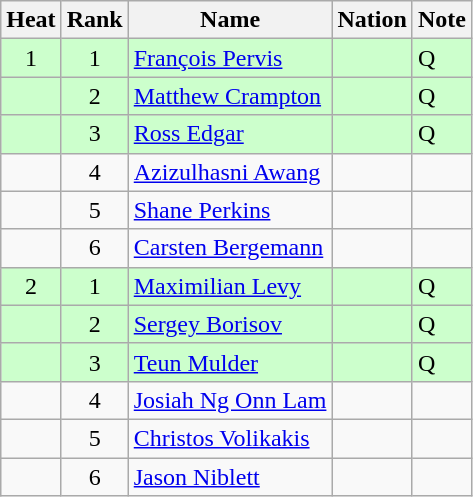<table class=wikitable sortable style=text-align:center>
<tr>
<th>Heat</th>
<th>Rank</th>
<th>Name</th>
<th>Nation</th>
<th>Note</th>
</tr>
<tr style="background: #ccffcc;">
<td>1</td>
<td>1</td>
<td align=left><a href='#'>François Pervis</a></td>
<td align=left></td>
<td align=left>Q</td>
</tr>
<tr style="background: #ccffcc;">
<td></td>
<td>2</td>
<td align=left><a href='#'>Matthew Crampton</a></td>
<td align=left></td>
<td align=left>Q</td>
</tr>
<tr style="background: #ccffcc;">
<td></td>
<td>3</td>
<td align=left><a href='#'>Ross Edgar</a></td>
<td align=left></td>
<td align=left>Q</td>
</tr>
<tr>
<td></td>
<td>4</td>
<td align=left><a href='#'>Azizulhasni Awang</a></td>
<td align=left></td>
<td></td>
</tr>
<tr>
<td></td>
<td>5</td>
<td align=left><a href='#'>Shane Perkins</a></td>
<td align=left></td>
<td></td>
</tr>
<tr>
<td></td>
<td>6</td>
<td align=left><a href='#'>Carsten Bergemann</a></td>
<td align=left></td>
<td></td>
</tr>
<tr style="background: #ccffcc;">
<td>2</td>
<td>1</td>
<td align=left><a href='#'>Maximilian Levy</a></td>
<td align=left></td>
<td align=left>Q</td>
</tr>
<tr style="background: #ccffcc;">
<td></td>
<td>2</td>
<td align=left><a href='#'>Sergey Borisov</a></td>
<td align=left></td>
<td align=left>Q</td>
</tr>
<tr style="background: #ccffcc;">
<td></td>
<td>3</td>
<td align=left><a href='#'>Teun Mulder</a></td>
<td align=left></td>
<td align=left>Q</td>
</tr>
<tr>
<td></td>
<td>4</td>
<td align=left><a href='#'>Josiah Ng Onn Lam</a></td>
<td align=left></td>
<td></td>
</tr>
<tr>
<td></td>
<td>5</td>
<td align=left><a href='#'>Christos Volikakis</a></td>
<td align=left></td>
<td></td>
</tr>
<tr>
<td></td>
<td>6</td>
<td align=left><a href='#'>Jason Niblett</a></td>
<td align=left></td>
<td></td>
</tr>
</table>
